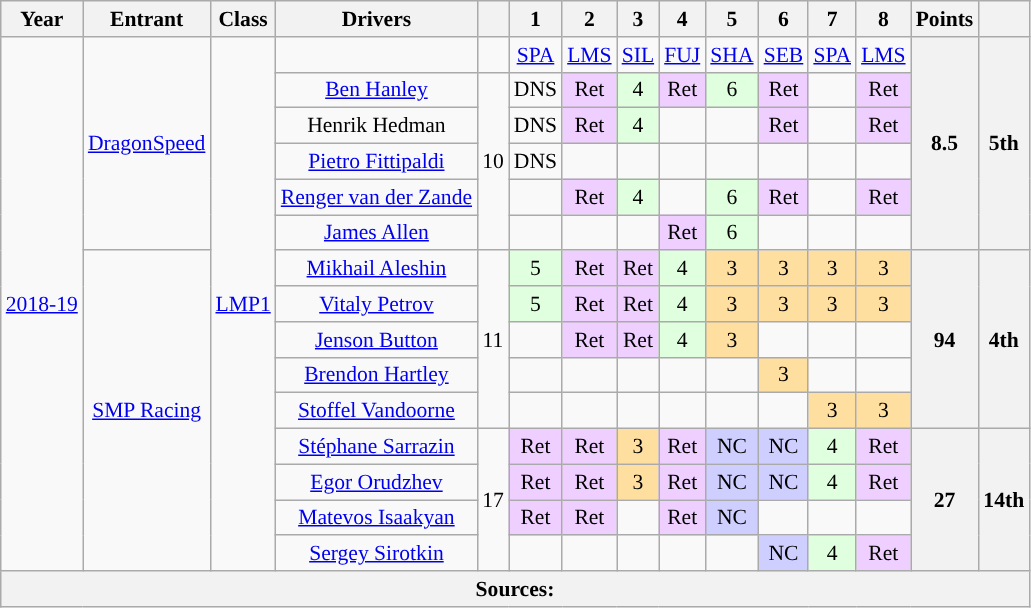<table class="wikitable" style="text-align:center; font-size:90%">
<tr>
<th>Year</th>
<th>Entrant</th>
<th>Class</th>
<th>Drivers</th>
<th></th>
<th>1</th>
<th>2</th>
<th>3</th>
<th>4</th>
<th>5</th>
<th>6</th>
<th>7</th>
<th>8</th>
<th>Points</th>
<th></th>
</tr>
<tr>
<td rowspan="15"><a href='#'>2018-19</a></td>
<td rowspan="6"><a href='#'>DragonSpeed</a></td>
<td rowspan="15"><a href='#'>LMP1</a></td>
<td></td>
<td></td>
<td><a href='#'>SPA</a></td>
<td><a href='#'>LMS</a></td>
<td><a href='#'>SIL</a></td>
<td><a href='#'>FUJ</a></td>
<td><a href='#'>SHA</a></td>
<td><a href='#'>SEB</a></td>
<td><a href='#'>SPA</a></td>
<td><a href='#'>LMS</a></td>
<th rowspan="6"><strong>8.5</strong></th>
<th rowspan="6"><strong>5th</strong></th>
</tr>
<tr>
<td> <a href='#'>Ben Hanley</a></td>
<td rowspan="5">10</td>
<td>DNS</td>
<td style="background:#efcfff">Ret</td>
<td style="background:#DFFFDF;">4</td>
<td style="background:#efcfff">Ret</td>
<td style="background:#DFFFDF;">6</td>
<td style="background:#efcfff">Ret</td>
<td></td>
<td style="background:#efcfff">Ret</td>
</tr>
<tr>
<td> Henrik Hedman</td>
<td>DNS</td>
<td style="background:#efcfff">Ret</td>
<td style="background:#DFFFDF;">4</td>
<td></td>
<td></td>
<td style="background:#efcfff">Ret</td>
<td></td>
<td style="background:#efcfff">Ret</td>
</tr>
<tr>
<td> <a href='#'>Pietro Fittipaldi</a></td>
<td>DNS</td>
<td></td>
<td></td>
<td></td>
<td></td>
<td></td>
<td></td>
<td></td>
</tr>
<tr>
<td> <a href='#'>Renger van der Zande</a></td>
<td></td>
<td style="background:#efcfff">Ret</td>
<td style="background:#DFFFDF;">4</td>
<td></td>
<td style="background:#DFFFDF;">6</td>
<td style="background:#efcfff">Ret</td>
<td></td>
<td style="background:#efcfff">Ret</td>
</tr>
<tr>
<td> <a href='#'>James Allen</a></td>
<td></td>
<td></td>
<td></td>
<td style="background:#efcfff">Ret</td>
<td style="background:#DFFFDF;">6</td>
<td></td>
<td></td>
<td></td>
</tr>
<tr>
<td rowspan="9"><a href='#'>SMP Racing</a></td>
<td> <a href='#'>Mikhail Aleshin</a></td>
<td rowspan="5">11</td>
<td style="background:#DFFFDF;">5</td>
<td style="background:#efcfff">Ret</td>
<td style="background:#efcfff">Ret</td>
<td style="background:#DFFFDF;">4</td>
<td style="background:#FFDF9F;">3</td>
<td style="background:#FFDF9F;">3</td>
<td style="background:#FFDF9F;">3</td>
<td style="background:#FFDF9F;">3</td>
<th rowspan="5"><strong>94</strong></th>
<th rowspan="5"><strong>4th</strong></th>
</tr>
<tr>
<td> <a href='#'>Vitaly Petrov</a></td>
<td style="background:#DFFFDF;">5</td>
<td style="background:#efcfff">Ret</td>
<td style="background:#efcfff">Ret</td>
<td style="background:#DFFFDF;">4</td>
<td style="background:#FFDF9F;">3</td>
<td style="background:#FFDF9F;">3</td>
<td style="background:#FFDF9F;">3</td>
<td style="background:#FFDF9F;">3</td>
</tr>
<tr>
<td> <a href='#'>Jenson Button</a></td>
<td></td>
<td style="background:#efcfff">Ret</td>
<td style="background:#efcfff">Ret</td>
<td style="background:#DFFFDF;">4</td>
<td style="background:#FFDF9F;">3</td>
<td></td>
<td></td>
<td></td>
</tr>
<tr>
<td> <a href='#'>Brendon Hartley</a></td>
<td></td>
<td></td>
<td></td>
<td></td>
<td></td>
<td style="background:#FFDF9F;">3</td>
<td></td>
<td></td>
</tr>
<tr>
<td> <a href='#'>Stoffel Vandoorne</a></td>
<td></td>
<td></td>
<td></td>
<td></td>
<td></td>
<td></td>
<td style="background:#FFDF9F;">3</td>
<td style="background:#FFDF9F;">3</td>
</tr>
<tr>
<td> <a href='#'>Stéphane Sarrazin</a></td>
<td rowspan="4">17</td>
<td style="background:#efcfff">Ret</td>
<td style="background:#efcfff">Ret</td>
<td style="background:#FFDF9F;">3</td>
<td style="background:#efcfff">Ret</td>
<td style="background:#CFCFFF;”">NC</td>
<td style="background:#CFCFFF;”">NC</td>
<td style="background:#DFFFDF;">4</td>
<td style="background:#efcfff">Ret</td>
<th rowspan="4"><strong>27</strong></th>
<th rowspan="4"><strong>14th</strong></th>
</tr>
<tr>
<td> <a href='#'>Egor Orudzhev</a></td>
<td style="background:#efcfff">Ret</td>
<td style="background:#efcfff">Ret</td>
<td style="background:#FFDF9F;">3</td>
<td style="background:#efcfff">Ret</td>
<td style="background:#CFCFFF;”">NC</td>
<td style="background:#CFCFFF;”">NC</td>
<td style="background:#DFFFDF;">4</td>
<td style="background:#efcfff">Ret</td>
</tr>
<tr>
<td> <a href='#'>Matevos Isaakyan</a></td>
<td style="background:#efcfff">Ret</td>
<td style="background:#efcfff">Ret</td>
<td></td>
<td style="background:#efcfff">Ret</td>
<td style="background:#CFCFFF;”">NC</td>
<td></td>
<td></td>
<td></td>
</tr>
<tr>
<td> <a href='#'>Sergey Sirotkin</a></td>
<td></td>
<td></td>
<td></td>
<td></td>
<td></td>
<td style="background:#CFCFFF;”">NC</td>
<td style="background:#DFFFDF;">4</td>
<td style="background:#efcfff">Ret</td>
</tr>
<tr>
<th colspan="15">Sources:</th>
</tr>
</table>
